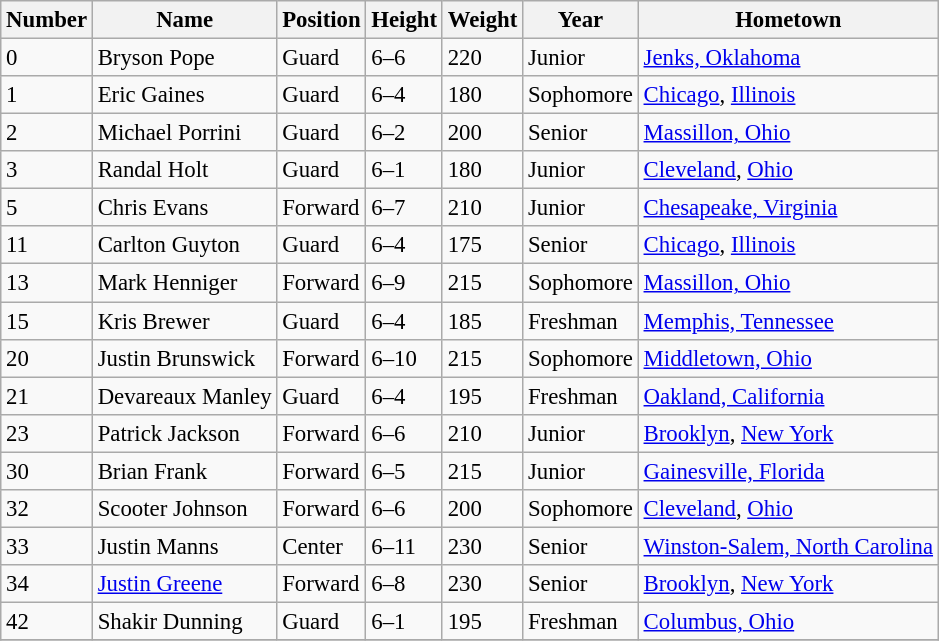<table class="wikitable" style="font-size: 95%;">
<tr>
<th>Number</th>
<th>Name</th>
<th>Position</th>
<th>Height</th>
<th>Weight</th>
<th>Year</th>
<th>Hometown</th>
</tr>
<tr>
<td>0</td>
<td>Bryson Pope</td>
<td>Guard</td>
<td>6–6</td>
<td>220</td>
<td>Junior</td>
<td><a href='#'>Jenks, Oklahoma</a></td>
</tr>
<tr>
<td>1</td>
<td>Eric Gaines</td>
<td>Guard</td>
<td>6–4</td>
<td>180</td>
<td>Sophomore</td>
<td><a href='#'>Chicago</a>, <a href='#'>Illinois</a></td>
</tr>
<tr>
<td>2</td>
<td>Michael Porrini</td>
<td>Guard</td>
<td>6–2</td>
<td>200</td>
<td>Senior</td>
<td><a href='#'>Massillon, Ohio</a></td>
</tr>
<tr>
<td>3</td>
<td>Randal Holt</td>
<td>Guard</td>
<td>6–1</td>
<td>180</td>
<td>Junior</td>
<td><a href='#'>Cleveland</a>, <a href='#'>Ohio</a></td>
</tr>
<tr>
<td>5</td>
<td>Chris Evans</td>
<td>Forward</td>
<td>6–7</td>
<td>210</td>
<td>Junior</td>
<td><a href='#'>Chesapeake, Virginia</a></td>
</tr>
<tr>
<td>11</td>
<td>Carlton Guyton</td>
<td>Guard</td>
<td>6–4</td>
<td>175</td>
<td>Senior</td>
<td><a href='#'>Chicago</a>, <a href='#'>Illinois</a></td>
</tr>
<tr>
<td>13</td>
<td>Mark Henniger</td>
<td>Forward</td>
<td>6–9</td>
<td>215</td>
<td>Sophomore</td>
<td><a href='#'>Massillon, Ohio</a></td>
</tr>
<tr>
<td>15</td>
<td>Kris Brewer</td>
<td>Guard</td>
<td>6–4</td>
<td>185</td>
<td>Freshman</td>
<td><a href='#'>Memphis, Tennessee</a></td>
</tr>
<tr>
<td>20</td>
<td>Justin Brunswick</td>
<td>Forward</td>
<td>6–10</td>
<td>215</td>
<td>Sophomore</td>
<td><a href='#'>Middletown, Ohio</a></td>
</tr>
<tr>
<td>21</td>
<td>Devareaux Manley</td>
<td>Guard</td>
<td>6–4</td>
<td>195</td>
<td>Freshman</td>
<td><a href='#'>Oakland, California</a></td>
</tr>
<tr>
<td>23</td>
<td>Patrick Jackson</td>
<td>Forward</td>
<td>6–6</td>
<td>210</td>
<td>Junior</td>
<td><a href='#'>Brooklyn</a>, <a href='#'>New York</a></td>
</tr>
<tr>
<td>30</td>
<td>Brian Frank</td>
<td>Forward</td>
<td>6–5</td>
<td>215</td>
<td>Junior</td>
<td><a href='#'>Gainesville, Florida</a></td>
</tr>
<tr>
<td>32</td>
<td>Scooter Johnson</td>
<td>Forward</td>
<td>6–6</td>
<td>200</td>
<td>Sophomore</td>
<td><a href='#'>Cleveland</a>, <a href='#'>Ohio</a></td>
</tr>
<tr>
<td>33</td>
<td>Justin Manns</td>
<td>Center</td>
<td>6–11</td>
<td>230</td>
<td>Senior</td>
<td><a href='#'>Winston-Salem, North Carolina</a></td>
</tr>
<tr>
<td>34</td>
<td><a href='#'>Justin Greene</a></td>
<td>Forward</td>
<td>6–8</td>
<td>230</td>
<td>Senior</td>
<td><a href='#'>Brooklyn</a>, <a href='#'>New York</a></td>
</tr>
<tr>
<td>42</td>
<td>Shakir Dunning</td>
<td>Guard</td>
<td>6–1</td>
<td>195</td>
<td>Freshman</td>
<td><a href='#'>Columbus, Ohio</a></td>
</tr>
<tr>
</tr>
</table>
